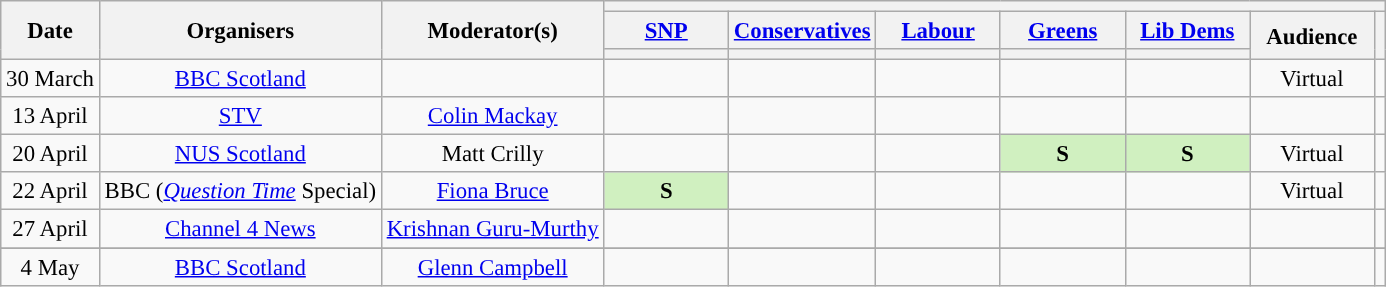<table class="wikitable" style="font-size:95%; text-align:center;">
<tr>
<th rowspan="3">Date</th>
<th rowspan="3">Organisers</th>
<th rowspan="3">Moderator(s)</th>
<th colspan="9">       </th>
</tr>
<tr>
<th scope="col" style="width:5em;"><a href='#'>SNP</a></th>
<th scope="col" style="width:5em;"><a href='#'>Conservatives</a></th>
<th scope="col" style="width:5em;"><a href='#'>Labour</a></th>
<th scope="col" style="width:5em;"><a href='#'>Greens</a></th>
<th scope="col" style="width:5em;"><a href='#'>Lib Dems</a></th>
<th rowspan="2" scope="col" style="width:5em;">Audience</th>
<th rowspan="2"></th>
</tr>
<tr>
<th style="color:inherit;background:"></th>
<th style="color:inherit;background:"></th>
<th style="color:inherit;background:"></th>
<th style="color:inherit;background:"></th>
<th style="color:inherit;background:"></th>
</tr>
<tr>
<td style="white-space:nowrap; text-align:left;">30 March</td>
<td style="white-space:nowrap; text-align:center;"><a href='#'>BBC Scotland</a></td>
<td style="white-space:nowrap; text-align:left;"></td>
<td></td>
<td></td>
<td></td>
<td></td>
<td></td>
<td>Virtual</td>
<td></td>
</tr>
<tr>
<td>13 April</td>
<td><a href='#'>STV</a></td>
<td><a href='#'>Colin Mackay</a></td>
<td></td>
<td></td>
<td></td>
<td></td>
<td></td>
<td></td>
<td></td>
</tr>
<tr>
<td>20 April</td>
<td><a href='#'>NUS Scotland</a></td>
<td>Matt Crilly</td>
<td></td>
<td></td>
<td></td>
<td style="background:#D0F0C0; color:black; text-align:center;"><strong>S</strong><br></td>
<td style="background:#D0F0C0; color:black; text-align:center;"><strong>S</strong><br></td>
<td>Virtual</td>
<td></td>
</tr>
<tr>
<td>22 April</td>
<td>BBC (<a href='#'><em>Question Time</em></a> Special)</td>
<td><a href='#'>Fiona Bruce</a></td>
<td style="background:#D0F0C0; color:black; text-align:center;"><strong>S</strong><br></td>
<td></td>
<td></td>
<td></td>
<td></td>
<td>Virtual</td>
<td></td>
</tr>
<tr>
<td>27 April</td>
<td><a href='#'>Channel 4 News</a></td>
<td><a href='#'>Krishnan Guru-Murthy</a></td>
<td></td>
<td></td>
<td></td>
<td></td>
<td></td>
<td></td>
<td></td>
</tr>
<tr>
</tr>
<tr>
<td>4 May</td>
<td><a href='#'>BBC Scotland</a></td>
<td><a href='#'>Glenn Campbell</a></td>
<td></td>
<td></td>
<td></td>
<td></td>
<td></td>
<td></td>
<td></td>
</tr>
</table>
